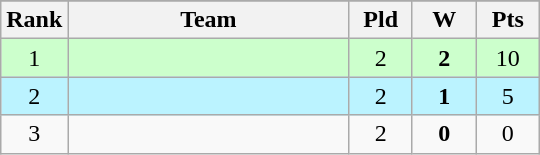<table class="wikitable">
<tr>
</tr>
<tr>
<th style="width:35px">Rank</th>
<th style="width:180px">Team</th>
<th style="width:35px">Pld</th>
<th style="width:35px">W</th>
<th style="width:35px">Pts</th>
</tr>
<tr bgcolor=#ccffcc>
<td align=center>1</td>
<td></td>
<td align=center>2</td>
<td align=center><strong>2</strong></td>
<td align=center>10</td>
</tr>
<tr bgcolor=#BBF3FF>
<td align=center>2</td>
<td></td>
<td align=center>2</td>
<td align=center><strong>1</strong></td>
<td align=center>5</td>
</tr>
<tr>
<td align=center>3</td>
<td></td>
<td align=center>2</td>
<td align=center><strong>0</strong></td>
<td align=center>0</td>
</tr>
</table>
